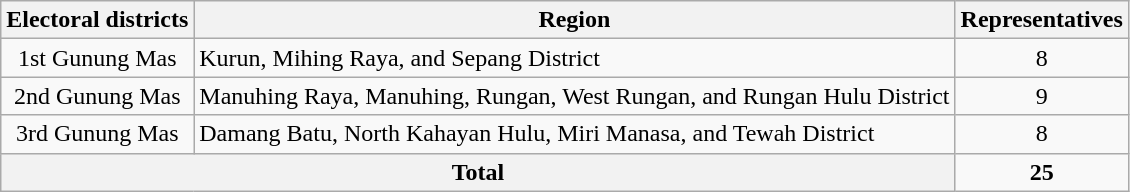<table class="wikitable">
<tr>
<th>Electoral districts</th>
<th>Region</th>
<th>Representatives</th>
</tr>
<tr>
<td align="center">1st Gunung Mas</td>
<td>Kurun, Mihing Raya, and Sepang District</td>
<td align="center">8</td>
</tr>
<tr>
<td align="center">2nd Gunung Mas</td>
<td>Manuhing Raya, Manuhing, Rungan, West Rungan, and Rungan Hulu District</td>
<td align="center">9</td>
</tr>
<tr>
<td align="center">3rd Gunung Mas</td>
<td>Damang Batu, North Kahayan Hulu, Miri Manasa, and Tewah District</td>
<td align="center">8</td>
</tr>
<tr>
<th colspan="2">Total</th>
<td align="center"><strong>25</strong></td>
</tr>
</table>
